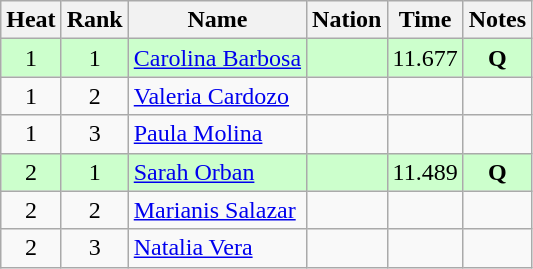<table class="wikitable sortable" style="text-align:center">
<tr>
<th>Heat</th>
<th>Rank</th>
<th>Name</th>
<th>Nation</th>
<th>Time</th>
<th>Notes</th>
</tr>
<tr bgcolor=ccffcc>
<td>1</td>
<td>1</td>
<td align=left><a href='#'>Carolina Barbosa</a></td>
<td align=left></td>
<td>11.677</td>
<td><strong>Q</strong></td>
</tr>
<tr>
<td>1</td>
<td>2</td>
<td align=left><a href='#'>Valeria Cardozo</a></td>
<td align=left></td>
<td></td>
<td></td>
</tr>
<tr>
<td>1</td>
<td>3</td>
<td align=left><a href='#'>Paula Molina</a></td>
<td align=left></td>
<td></td>
<td></td>
</tr>
<tr bgcolor=ccffcc>
<td>2</td>
<td>1</td>
<td align=left><a href='#'>Sarah Orban</a></td>
<td align=left></td>
<td>11.489</td>
<td><strong>Q</strong></td>
</tr>
<tr>
<td>2</td>
<td>2</td>
<td align=left><a href='#'>Marianis Salazar</a></td>
<td align=left></td>
<td></td>
<td></td>
</tr>
<tr>
<td>2</td>
<td>3</td>
<td align=left><a href='#'>Natalia Vera</a></td>
<td align=left></td>
<td></td>
<td></td>
</tr>
</table>
